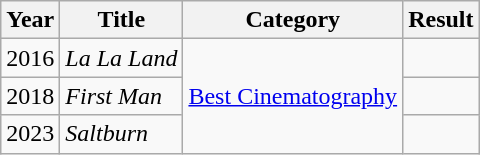<table class="wikitable">
<tr>
<th>Year</th>
<th>Title</th>
<th>Category</th>
<th>Result</th>
</tr>
<tr>
<td>2016</td>
<td><em>La La Land</em></td>
<td rowspan=3><a href='#'>Best Cinematography</a></td>
<td></td>
</tr>
<tr>
<td>2018</td>
<td><em>First Man</em></td>
<td></td>
</tr>
<tr>
<td>2023</td>
<td><em>Saltburn</em></td>
<td></td>
</tr>
</table>
